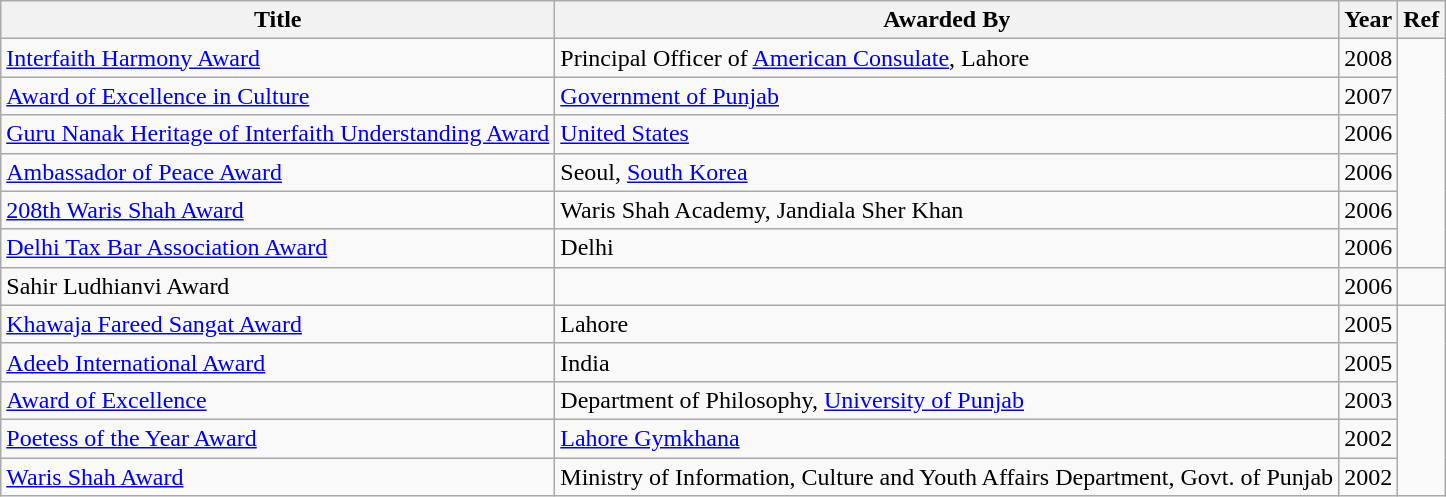<table class="wikitable sortable">
<tr>
<th>Title</th>
<th>Awarded By</th>
<th>Year</th>
<th>Ref</th>
</tr>
<tr>
<td><a href='#'>Interfaith Harmony Award</a></td>
<td>Principal Officer of <a href='#'>American Consulate</a>, Lahore</td>
<td>2008</td>
</tr>
<tr>
<td><a href='#'>Award of Excellence in Culture</a></td>
<td><a href='#'>Government of Punjab</a></td>
<td>2007</td>
</tr>
<tr>
<td><a href='#'>Guru Nanak Heritage of Interfaith Understanding Award</a></td>
<td><a href='#'>United States</a></td>
<td>2006</td>
</tr>
<tr>
<td><a href='#'>Ambassador of Peace Award</a></td>
<td>Seoul, <a href='#'>South Korea</a></td>
<td>2006</td>
</tr>
<tr>
<td><a href='#'>208th Waris Shah Award</a></td>
<td>Waris Shah Academy, Jandiala Sher Khan</td>
<td>2006</td>
</tr>
<tr>
<td><a href='#'>Delhi Tax Bar Association Award</a></td>
<td>Delhi</td>
<td>2006</td>
</tr>
<tr>
<td>Sahir Ludhianvi Award</td>
<td></td>
<td>2006</td>
<td></td>
</tr>
<tr>
<td><a href='#'>Khawaja Fareed Sangat Award</a></td>
<td>Lahore</td>
<td>2005</td>
</tr>
<tr>
<td><a href='#'>Adeeb International Award</a></td>
<td>India</td>
<td>2005</td>
</tr>
<tr>
<td><a href='#'>Award of Excellence</a></td>
<td>Department of Philosophy, <a href='#'>University of Punjab</a></td>
<td>2003</td>
</tr>
<tr>
<td><a href='#'>Poetess of the Year Award</a></td>
<td><a href='#'>Lahore Gymkhana</a></td>
<td>2002</td>
</tr>
<tr>
<td><a href='#'>Waris Shah Award</a></td>
<td>Ministry of Information, Culture and Youth Affairs Department, Govt. of Punjab</td>
<td>2002</td>
</tr>
</table>
